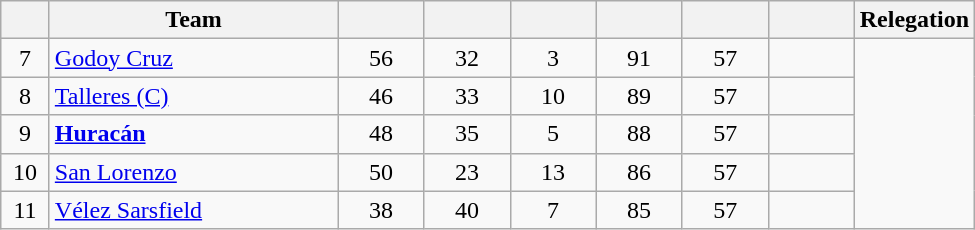<table class="wikitable sortable" style="text-align: center;">
<tr>
<th width=25></th>
<th width=185>Team</th>
<th width=50></th>
<th width=50></th>
<th width=50></th>
<th width=50></th>
<th width=50></th>
<th width=50></th>
<th>Relegation</th>
</tr>
<tr>
<td>7</td>
<td align="left"><a href='#'>Godoy Cruz</a></td>
<td>56</td>
<td>32</td>
<td>3</td>
<td>91</td>
<td>57</td>
<td><strong></strong></td>
</tr>
<tr>
<td>8</td>
<td align="left"><a href='#'>Talleres (C)</a></td>
<td>46</td>
<td>33</td>
<td>10</td>
<td>89</td>
<td>57</td>
<td><strong></strong></td>
</tr>
<tr>
<td>9</td>
<td align="left"><strong><a href='#'>Huracán</a></strong></td>
<td>48</td>
<td>35</td>
<td>5</td>
<td>88</td>
<td>57</td>
<td><strong></strong></td>
</tr>
<tr>
<td>10</td>
<td align="left"><a href='#'>San Lorenzo</a></td>
<td>50</td>
<td>23</td>
<td>13</td>
<td>86</td>
<td>57</td>
<td><strong></strong></td>
</tr>
<tr>
<td>11</td>
<td align="left"><a href='#'>Vélez Sarsfield</a></td>
<td>38</td>
<td>40</td>
<td>7</td>
<td>85</td>
<td>57</td>
<td><strong></strong></td>
</tr>
</table>
